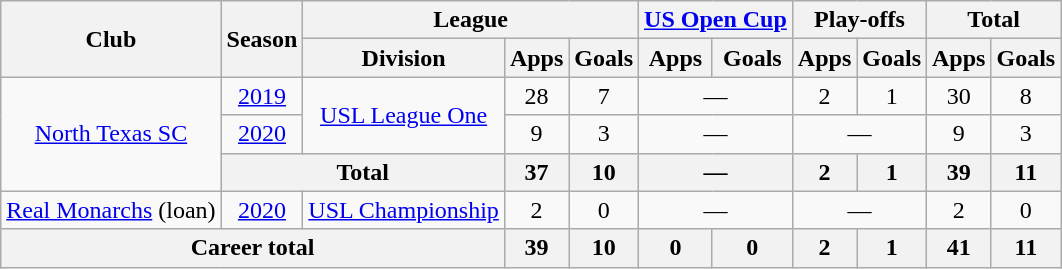<table class="wikitable" style="text-align:center">
<tr>
<th rowspan="2">Club</th>
<th rowspan="2">Season</th>
<th colspan="3">League</th>
<th colspan="2"><a href='#'>US Open Cup</a></th>
<th colspan="2">Play-offs</th>
<th colspan="2">Total</th>
</tr>
<tr>
<th>Division</th>
<th>Apps</th>
<th>Goals</th>
<th>Apps</th>
<th>Goals</th>
<th>Apps</th>
<th>Goals</th>
<th>Apps</th>
<th>Goals</th>
</tr>
<tr>
<td rowspan="3"><a href='#'>North Texas SC</a></td>
<td><a href='#'>2019</a></td>
<td rowspan="2"><a href='#'>USL League One</a></td>
<td>28</td>
<td>7</td>
<td colspan="2">—</td>
<td>2</td>
<td>1</td>
<td>30</td>
<td>8</td>
</tr>
<tr>
<td><a href='#'>2020</a></td>
<td>9</td>
<td>3</td>
<td colspan="2">—</td>
<td colspan="2">—</td>
<td>9</td>
<td>3</td>
</tr>
<tr>
<th colspan="2">Total</th>
<th>37</th>
<th>10</th>
<th colspan="2">—</th>
<th>2</th>
<th>1</th>
<th>39</th>
<th>11</th>
</tr>
<tr>
<td><a href='#'>Real Monarchs</a> (loan)</td>
<td><a href='#'>2020</a></td>
<td><a href='#'>USL Championship</a></td>
<td>2</td>
<td>0</td>
<td colspan="2">—</td>
<td colspan="2">—</td>
<td>2</td>
<td>0</td>
</tr>
<tr>
<th colspan="3">Career total</th>
<th>39</th>
<th>10</th>
<th>0</th>
<th>0</th>
<th>2</th>
<th>1</th>
<th>41</th>
<th>11</th>
</tr>
</table>
